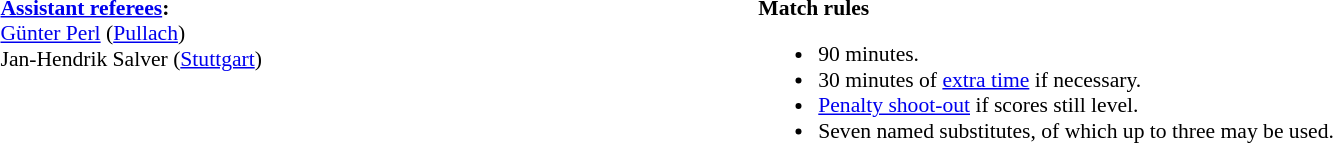<table style="width:100%; font-size:90%;">
<tr>
<td style="width:40%; vertical-align:top;"><br><strong><a href='#'>Assistant referees</a>:</strong>
<br><a href='#'>Günter Perl</a> (<a href='#'>Pullach</a>)
<br>Jan-Hendrik Salver (<a href='#'>Stuttgart</a>)</td>
<td style="width:60%; vertical-align:top;"><br><strong>Match rules</strong><ul><li>90 minutes.</li><li>30 minutes of <a href='#'>extra time</a> if necessary.</li><li><a href='#'>Penalty shoot-out</a> if scores still level.</li><li>Seven named substitutes, of which up to three may be used.</li></ul></td>
</tr>
</table>
